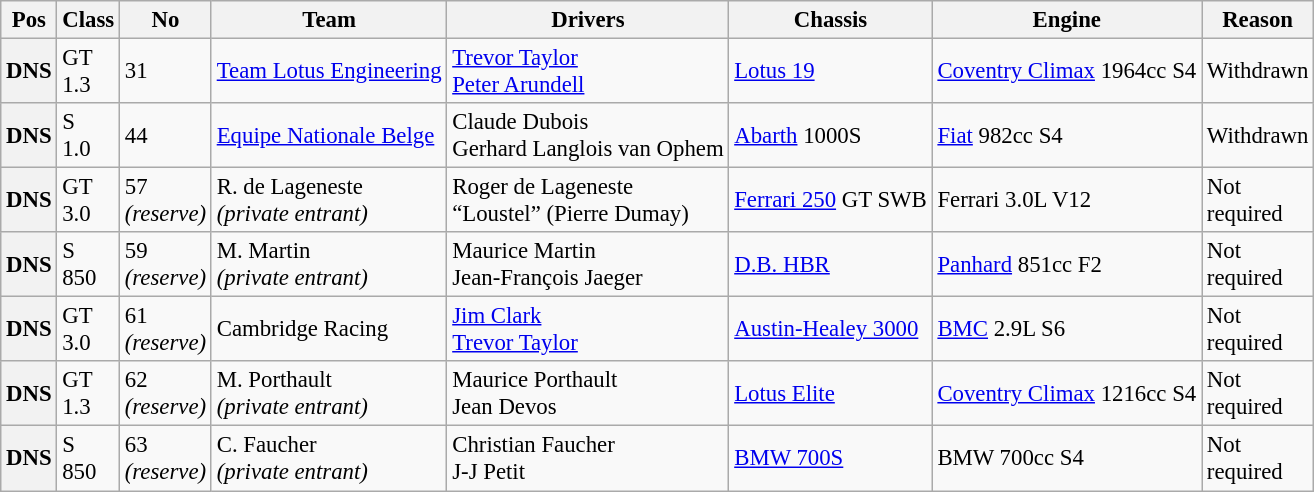<table class="wikitable" style="font-size: 95%;">
<tr>
<th>Pos</th>
<th>Class</th>
<th>No</th>
<th>Team</th>
<th>Drivers</th>
<th>Chassis</th>
<th>Engine</th>
<th>Reason</th>
</tr>
<tr>
<th>DNS</th>
<td>GT<br>1.3</td>
<td>31</td>
<td> <a href='#'>Team Lotus Engineering</a></td>
<td> <a href='#'>Trevor Taylor</a><br> <a href='#'>Peter Arundell</a></td>
<td><a href='#'>Lotus 19</a></td>
<td><a href='#'>Coventry Climax</a> 1964cc S4</td>
<td>Withdrawn</td>
</tr>
<tr>
<th>DNS</th>
<td>S<br>1.0</td>
<td>44</td>
<td> <a href='#'>Equipe Nationale Belge</a></td>
<td> Claude Dubois<br> Gerhard Langlois van Ophem</td>
<td><a href='#'>Abarth</a> 1000S</td>
<td><a href='#'>Fiat</a> 982cc S4</td>
<td>Withdrawn</td>
</tr>
<tr>
<th>DNS</th>
<td>GT<br>3.0</td>
<td>57<br><em>(reserve)</em></td>
<td> R. de Lageneste<br><em>(private entrant)</em></td>
<td> Roger de Lageneste<br> “Loustel” (Pierre Dumay)</td>
<td><a href='#'>Ferrari 250</a> GT SWB</td>
<td>Ferrari 3.0L V12</td>
<td>Not<br>required</td>
</tr>
<tr>
<th>DNS</th>
<td>S<br>850</td>
<td>59<br><em>(reserve)</em></td>
<td> M. Martin<br><em>(private entrant)</em></td>
<td> Maurice Martin <br> Jean-François Jaeger</td>
<td><a href='#'>D.B. HBR</a></td>
<td><a href='#'>Panhard</a> 851cc F2</td>
<td>Not<br>required</td>
</tr>
<tr>
<th>DNS</th>
<td>GT<br>3.0</td>
<td>61<br><em>(reserve)</em></td>
<td> Cambridge Racing</td>
<td> <a href='#'>Jim Clark</a><br> <a href='#'>Trevor Taylor</a></td>
<td><a href='#'>Austin-Healey 3000</a></td>
<td><a href='#'>BMC</a> 2.9L S6</td>
<td>Not<br>required</td>
</tr>
<tr>
<th>DNS</th>
<td>GT<br>1.3</td>
<td>62<br><em>(reserve)</em></td>
<td> M. Porthault<br><em>(private entrant)</em></td>
<td> Maurice Porthault<br> Jean Devos</td>
<td><a href='#'>Lotus Elite</a></td>
<td><a href='#'>Coventry Climax</a> 1216cc S4</td>
<td>Not<br>required</td>
</tr>
<tr>
<th>DNS</th>
<td>S<br>850</td>
<td>63<br><em>(reserve)</em></td>
<td> C. Faucher<br><em>(private entrant)</em></td>
<td> Christian Faucher<br> J-J Petit</td>
<td><a href='#'>BMW 700S</a></td>
<td>BMW 700cc S4</td>
<td>Not<br>required</td>
</tr>
</table>
